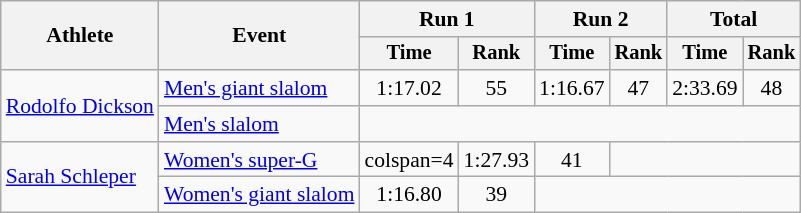<table class="wikitable" style="font-size:90%">
<tr>
<th rowspan=2>Athlete</th>
<th rowspan=2>Event</th>
<th colspan=2>Run 1</th>
<th colspan=2>Run 2</th>
<th colspan=2>Total</th>
</tr>
<tr style="font-size:95%">
<th>Time</th>
<th>Rank</th>
<th>Time</th>
<th>Rank</th>
<th>Time</th>
<th>Rank</th>
</tr>
<tr align=center>
<td align=left rowspan=2><a href='#'>Rodolfo Dickson</a></td>
<td align=left><a href='#'>Men's giant slalom</a></td>
<td>1:17.02</td>
<td>55</td>
<td>1:16.67</td>
<td>47</td>
<td>2:33.69</td>
<td>48</td>
</tr>
<tr align=center>
<td align=left><a href='#'>Men's slalom</a></td>
<td colspan=6></td>
</tr>
<tr align=center>
<td align=left rowspan=2><a href='#'>Sarah Schleper</a></td>
<td align=left><a href='#'>Women's super-G</a></td>
<td>colspan=4 </td>
<td>1:27.93</td>
<td>41</td>
</tr>
<tr align=center>
<td align=left><a href='#'>Women's giant slalom</a></td>
<td>1:16.80</td>
<td>39</td>
<td colspan=4></td>
</tr>
</table>
